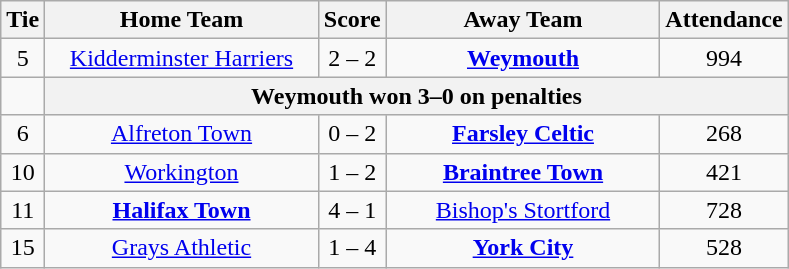<table class="wikitable" style="text-align:center;">
<tr>
<th width=20>Tie</th>
<th width=175>Home Team</th>
<th width=20>Score</th>
<th width=175>Away Team</th>
<th width=20>Attendance</th>
</tr>
<tr>
<td>5</td>
<td><a href='#'>Kidderminster Harriers</a></td>
<td>2 – 2</td>
<td><strong><a href='#'>Weymouth</a></strong></td>
<td>994</td>
</tr>
<tr>
<td></td>
<th colspan="5">Weymouth won 3–0 on penalties</th>
</tr>
<tr>
<td>6</td>
<td><a href='#'>Alfreton Town</a></td>
<td>0 – 2</td>
<td><strong><a href='#'>Farsley Celtic</a></strong></td>
<td>268</td>
</tr>
<tr>
<td>10</td>
<td><a href='#'>Workington</a></td>
<td>1 – 2</td>
<td><strong><a href='#'>Braintree Town</a></strong></td>
<td>421</td>
</tr>
<tr>
<td>11</td>
<td><strong><a href='#'>Halifax Town</a></strong></td>
<td>4 – 1</td>
<td><a href='#'>Bishop's Stortford</a></td>
<td>728</td>
</tr>
<tr>
<td>15</td>
<td><a href='#'>Grays Athletic</a></td>
<td>1 – 4</td>
<td><strong><a href='#'>York City</a></strong></td>
<td>528</td>
</tr>
</table>
